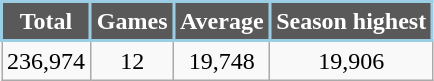<table class=wikitable style="text-align:center">
<tr>
<th style="background:#585958;color:#FFFFFF;border:2px solid #9BCDE4">Total</th>
<th style="background:#585958;color:#FFFFFF;border:2px solid #9BCDE4">Games</th>
<th style="background:#585958;color:#FFFFFF;border:2px solid #9BCDE4">Average</th>
<th style="background:#585958;color:#FFFFFF;border:2px solid #9BCDE4">Season highest</th>
</tr>
<tr>
<td>236,974</td>
<td>12</td>
<td>19,748</td>
<td>19,906</td>
</tr>
</table>
